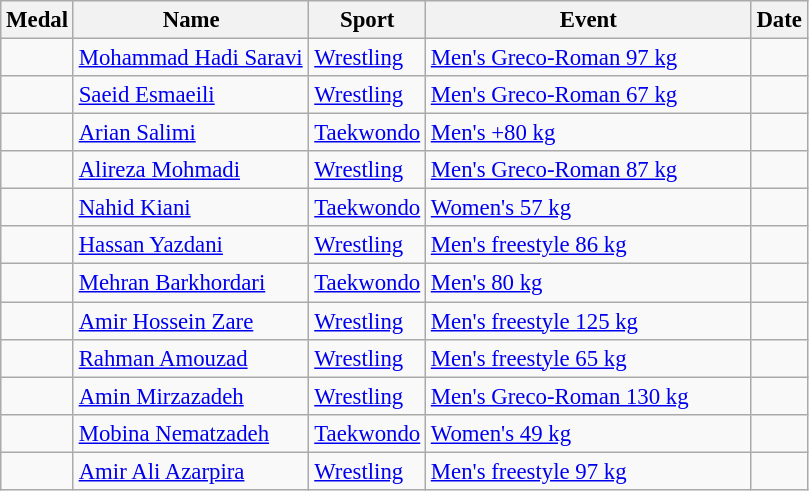<table class="wikitable sortable" style="font-size: 95%;">
<tr>
<th>Medal</th>
<th width=150>Name</th>
<th>Sport</th>
<th width=210>Event</th>
<th>Date</th>
</tr>
<tr>
<td></td>
<td><a href='#'>Mohammad Hadi Saravi</a></td>
<td><a href='#'>Wrestling</a></td>
<td><a href='#'>Men's Greco-Roman 97 kg</a></td>
<td></td>
</tr>
<tr>
<td></td>
<td><a href='#'>Saeid Esmaeili</a></td>
<td><a href='#'>Wrestling</a></td>
<td><a href='#'>Men's Greco-Roman 67 kg</a></td>
<td></td>
</tr>
<tr>
<td></td>
<td><a href='#'>Arian Salimi</a></td>
<td><a href='#'>Taekwondo</a></td>
<td><a href='#'>Men's +80 kg</a></td>
<td></td>
</tr>
<tr>
<td></td>
<td><a href='#'>Alireza Mohmadi</a></td>
<td><a href='#'>Wrestling</a></td>
<td><a href='#'>Men's Greco-Roman 87 kg</a></td>
<td></td>
</tr>
<tr>
<td></td>
<td><a href='#'>Nahid Kiani</a></td>
<td><a href='#'>Taekwondo</a></td>
<td><a href='#'>Women's 57 kg</a></td>
<td></td>
</tr>
<tr>
<td></td>
<td><a href='#'>Hassan Yazdani</a></td>
<td><a href='#'>Wrestling</a></td>
<td><a href='#'>Men's freestyle 86 kg</a></td>
<td></td>
</tr>
<tr>
<td></td>
<td><a href='#'>Mehran Barkhordari</a></td>
<td><a href='#'>Taekwondo</a></td>
<td><a href='#'>Men's 80 kg</a></td>
<td></td>
</tr>
<tr>
<td></td>
<td><a href='#'>Amir Hossein Zare</a></td>
<td><a href='#'>Wrestling</a></td>
<td><a href='#'>Men's freestyle 125 kg</a></td>
<td></td>
</tr>
<tr>
<td></td>
<td><a href='#'>Rahman Amouzad</a></td>
<td><a href='#'>Wrestling</a></td>
<td><a href='#'>Men's freestyle 65 kg</a></td>
<td></td>
</tr>
<tr>
<td></td>
<td><a href='#'>Amin Mirzazadeh</a></td>
<td><a href='#'>Wrestling</a></td>
<td><a href='#'>Men's Greco-Roman 130 kg</a></td>
<td></td>
</tr>
<tr>
<td></td>
<td><a href='#'>Mobina Nematzadeh</a></td>
<td><a href='#'>Taekwondo</a></td>
<td><a href='#'>Women's 49 kg</a></td>
<td></td>
</tr>
<tr>
<td></td>
<td><a href='#'>Amir Ali Azarpira</a></td>
<td><a href='#'>Wrestling</a></td>
<td><a href='#'>Men's freestyle 97 kg</a></td>
<td></td>
</tr>
</table>
